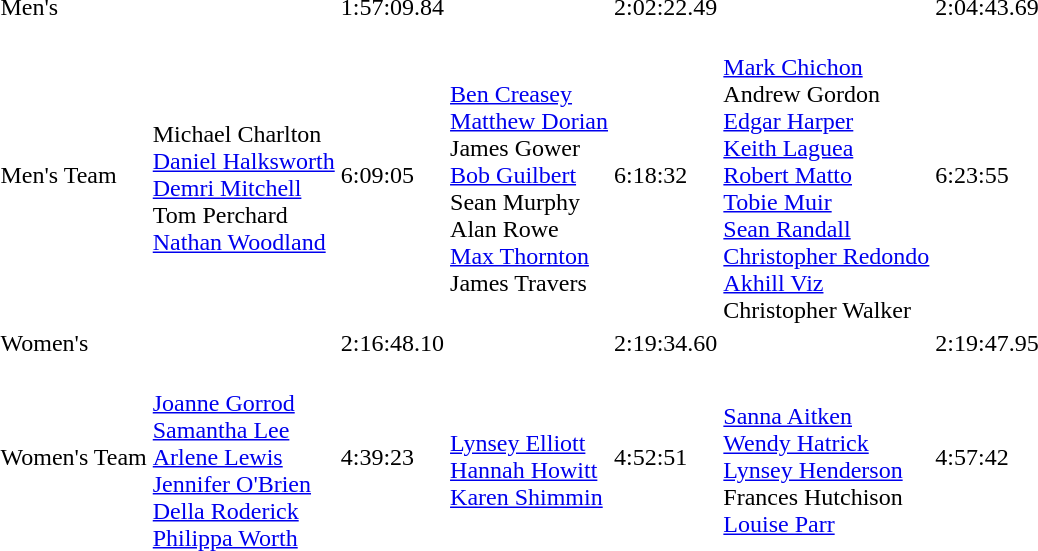<table>
<tr>
<td>Men's</td>
<td></td>
<td>1:57:09.84</td>
<td></td>
<td>2:02:22.49</td>
<td></td>
<td>2:04:43.69</td>
</tr>
<tr>
<td>Men's Team</td>
<td><br>Michael Charlton<br><a href='#'>Daniel Halksworth</a><br><a href='#'>Demri Mitchell</a><br>Tom Perchard<br><a href='#'>Nathan Woodland</a></td>
<td>6:09:05</td>
<td><br><a href='#'>Ben Creasey</a><br><a href='#'>Matthew Dorian</a><br>James Gower<br><a href='#'>Bob Guilbert</a><br>Sean Murphy<br>Alan Rowe<br><a href='#'>Max Thornton</a><br>James Travers</td>
<td>6:18:32</td>
<td><br><a href='#'>Mark Chichon</a><br>Andrew Gordon<br><a href='#'>Edgar Harper</a><br><a href='#'>Keith Laguea</a><br><a href='#'>Robert Matto</a><br><a href='#'>Tobie Muir</a><br><a href='#'>Sean Randall</a><br><a href='#'>Christopher Redondo</a><br><a href='#'>Akhill Viz</a><br>Christopher Walker</td>
<td>6:23:55</td>
</tr>
<tr>
<td>Women's</td>
<td></td>
<td>2:16:48.10</td>
<td></td>
<td>2:19:34.60</td>
<td></td>
<td>2:19:47.95</td>
</tr>
<tr>
<td>Women's Team</td>
<td><br><a href='#'>Joanne Gorrod</a><br><a href='#'>Samantha Lee</a><br><a href='#'>Arlene Lewis</a><br><a href='#'>Jennifer O'Brien</a><br><a href='#'>Della Roderick</a><br><a href='#'>Philippa Worth</a></td>
<td>4:39:23</td>
<td><br><a href='#'>Lynsey Elliott</a><br><a href='#'>Hannah Howitt</a><br><a href='#'>Karen Shimmin</a></td>
<td>4:52:51</td>
<td><br><a href='#'>Sanna Aitken</a><br><a href='#'>Wendy Hatrick</a><br><a href='#'>Lynsey Henderson</a><br>Frances Hutchison<br><a href='#'>Louise Parr</a></td>
<td>4:57:42</td>
</tr>
</table>
